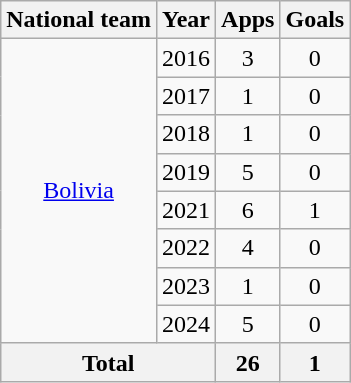<table class="wikitable" style="text-align:center">
<tr>
<th>National team</th>
<th>Year</th>
<th>Apps</th>
<th>Goals</th>
</tr>
<tr>
<td rowspan="8"><a href='#'>Bolivia</a></td>
<td>2016</td>
<td>3</td>
<td>0</td>
</tr>
<tr>
<td>2017</td>
<td>1</td>
<td>0</td>
</tr>
<tr>
<td>2018</td>
<td>1</td>
<td>0</td>
</tr>
<tr>
<td>2019</td>
<td>5</td>
<td>0</td>
</tr>
<tr>
<td>2021</td>
<td>6</td>
<td>1</td>
</tr>
<tr>
<td>2022</td>
<td>4</td>
<td>0</td>
</tr>
<tr>
<td>2023</td>
<td>1</td>
<td>0</td>
</tr>
<tr>
<td>2024</td>
<td>5</td>
<td>0</td>
</tr>
<tr>
<th colspan="2">Total</th>
<th>26</th>
<th>1</th>
</tr>
</table>
